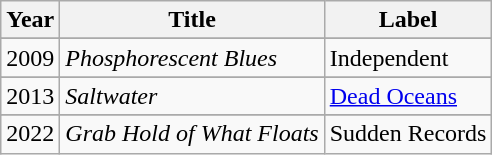<table class="wikitable">
<tr>
<th>Year</th>
<th>Title</th>
<th>Label</th>
</tr>
<tr>
</tr>
<tr>
<td>2009</td>
<td><em>Phosphorescent Blues</em></td>
<td>Independent</td>
</tr>
<tr>
</tr>
<tr>
<td>2013</td>
<td><em>Saltwater</em></td>
<td><a href='#'>Dead Oceans</a></td>
</tr>
<tr>
</tr>
<tr>
<td>2022</td>
<td><em>Grab Hold of What Floats</em></td>
<td>Sudden Records</td>
</tr>
</table>
